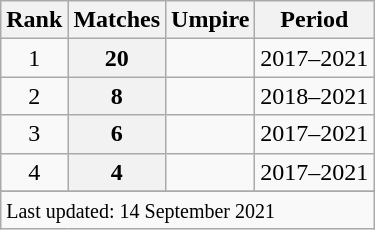<table class="wikitable plainrowheaders sortable">
<tr>
<th scope=col>Rank</th>
<th scope=col>Matches</th>
<th scope=col>Umpire</th>
<th scope=col>Period</th>
</tr>
<tr>
<td align=center>1</td>
<th scope=row style=text-align:center;>20</th>
<td></td>
<td>2017–2021</td>
</tr>
<tr>
<td align=center>2</td>
<th scope=row style=text-align:center;>8</th>
<td></td>
<td>2018–2021</td>
</tr>
<tr>
<td align=center>3</td>
<th scope=row style=text-align:center;>6</th>
<td></td>
<td>2017–2021</td>
</tr>
<tr>
<td align=center>4</td>
<th scope=row style=text-align:center;>4</th>
<td></td>
<td>2017–2021</td>
</tr>
<tr>
</tr>
<tr class=sortbottom>
<td colspan=4><small>Last updated: 14 September 2021</small></td>
</tr>
</table>
